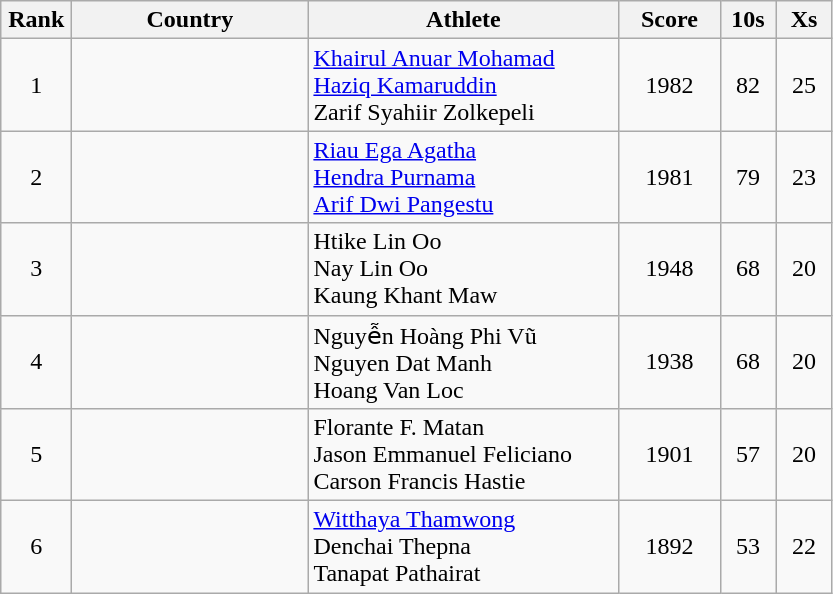<table class=wikitable style="text-align:center">
<tr>
<th width=40>Rank</th>
<th width=150>Country</th>
<th width=200>Athlete</th>
<th width=60>Score</th>
<th width=30>10s</th>
<th width=30>Xs</th>
</tr>
<tr>
<td>1</td>
<td></td>
<td align=left><a href='#'>Khairul Anuar Mohamad</a><br><a href='#'>Haziq Kamaruddin</a><br>Zarif Syahiir Zolkepeli</td>
<td>1982</td>
<td>82</td>
<td>25</td>
</tr>
<tr>
<td>2</td>
<td></td>
<td align=left><a href='#'>Riau Ega Agatha</a><br><a href='#'>Hendra Purnama</a><br><a href='#'>Arif Dwi Pangestu</a></td>
<td>1981</td>
<td>79</td>
<td>23</td>
</tr>
<tr>
<td>3</td>
<td></td>
<td align=left>Htike Lin Oo<br>Nay Lin Oo<br>Kaung Khant Maw</td>
<td>1948</td>
<td>68</td>
<td>20</td>
</tr>
<tr>
<td>4</td>
<td></td>
<td align=left>Nguyễn Hoàng Phi Vũ<br>Nguyen Dat Manh<br>Hoang Van Loc</td>
<td>1938</td>
<td>68</td>
<td>20</td>
</tr>
<tr>
<td>5</td>
<td></td>
<td align=left>Florante F. Matan<br>Jason Emmanuel Feliciano<br>Carson Francis Hastie</td>
<td>1901</td>
<td>57</td>
<td>20</td>
</tr>
<tr>
<td>6</td>
<td></td>
<td align=left><a href='#'>Witthaya Thamwong</a><br>Denchai Thepna<br>Tanapat Pathairat</td>
<td>1892</td>
<td>53</td>
<td>22</td>
</tr>
</table>
